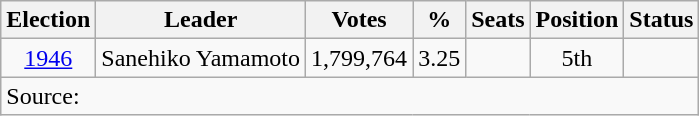<table class="wikitable" style="text-align:center">
<tr>
<th>Election</th>
<th>Leader</th>
<th>Votes</th>
<th>%</th>
<th>Seats</th>
<th>Position</th>
<th>Status</th>
</tr>
<tr>
<td><a href='#'>1946</a></td>
<td>Sanehiko Yamamoto</td>
<td>1,799,764</td>
<td>3.25</td>
<td></td>
<td>5th</td>
<td></td>
</tr>
<tr>
<td colspan="7" style="text-align:left">Source: </td>
</tr>
</table>
